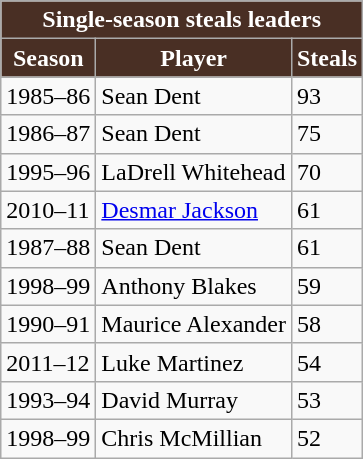<table class="wikitable" style="float:left; margin-right:1em">
<tr>
<th style="background:#492f24; color:white;" colspan=6>Single-season steals leaders</th>
</tr>
<tr>
<th style="background:#492f24; color:white">Season</th>
<th style="background:#492f24; color:white">Player</th>
<th style="background:#492f24; color:white">Steals</th>
</tr>
<tr>
<td>1985–86</td>
<td>Sean Dent</td>
<td>93</td>
</tr>
<tr>
<td>1986–87</td>
<td>Sean Dent</td>
<td>75</td>
</tr>
<tr>
<td>1995–96</td>
<td>LaDrell Whitehead</td>
<td>70</td>
</tr>
<tr>
<td>2010–11</td>
<td><a href='#'>Desmar Jackson</a></td>
<td>61</td>
</tr>
<tr>
<td>1987–88</td>
<td>Sean Dent</td>
<td>61</td>
</tr>
<tr>
<td>1998–99</td>
<td>Anthony Blakes</td>
<td>59</td>
</tr>
<tr>
<td>1990–91</td>
<td>Maurice Alexander</td>
<td>58</td>
</tr>
<tr>
<td>2011–12</td>
<td>Luke Martinez</td>
<td>54</td>
</tr>
<tr>
<td>1993–94</td>
<td>David Murray</td>
<td>53</td>
</tr>
<tr>
<td>1998–99</td>
<td>Chris McMillian</td>
<td>52</td>
</tr>
</table>
